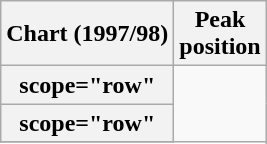<table class="wikitable sortable plainrowheaders" style="text-align:center">
<tr>
<th scope="col">Chart (1997/98)</th>
<th scope="col">Peak<br>position</th>
</tr>
<tr>
<th>scope="row"</th>
</tr>
<tr>
<th>scope="row"</th>
</tr>
<tr>
</tr>
</table>
